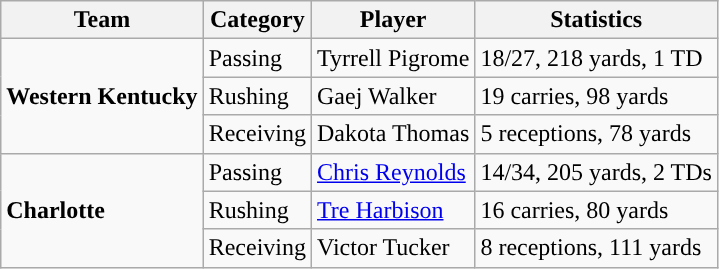<table class="wikitable" style="float: left;">
<tr>
<th>Team</th>
<th>Category</th>
<th>Player</th>
<th>Statistics</th>
</tr>
<tr>
<td rowspan=3><strong>Western Kentucky</strong></td>
<td>Passing</td>
<td>Tyrrell Pigrome</td>
<td>18/27, 218 yards, 1 TD</td>
</tr>
<tr>
<td>Rushing</td>
<td>Gaej Walker</td>
<td>19 carries, 98 yards</td>
</tr>
<tr>
<td>Receiving</td>
<td>Dakota Thomas</td>
<td>5 receptions, 78 yards</td>
</tr>
<tr>
<td rowspan=3><strong>Charlotte</strong></td>
<td>Passing</td>
<td><a href='#'>Chris Reynolds</a></td>
<td>14/34, 205 yards, 2 TDs</td>
</tr>
<tr>
<td>Rushing</td>
<td><a href='#'>Tre Harbison</a></td>
<td>16 carries, 80 yards</td>
</tr>
<tr>
<td>Receiving</td>
<td>Victor Tucker</td>
<td>8 receptions, 111 yards</td>
</tr>
</table>
